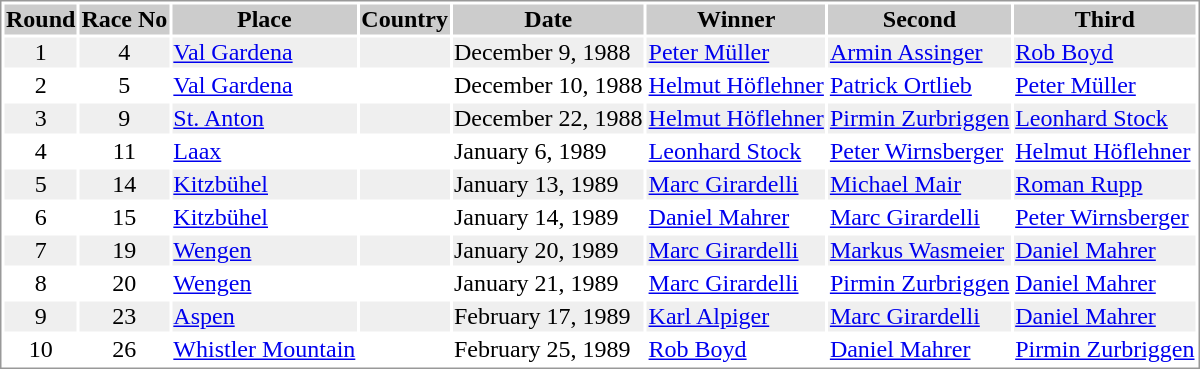<table border="0" style="border: 1px solid #999; background-color:#FFFFFF; text-align:center">
<tr align="center" bgcolor="#CCCCCC">
<th>Round</th>
<th>Race No</th>
<th>Place</th>
<th>Country</th>
<th>Date</th>
<th>Winner</th>
<th>Second</th>
<th>Third</th>
</tr>
<tr bgcolor="#EFEFEF">
<td>1</td>
<td>4</td>
<td align="left"><a href='#'>Val Gardena</a></td>
<td align="left"></td>
<td align="left">December 9, 1988</td>
<td align="left"> <a href='#'>Peter Müller</a></td>
<td align="left"> <a href='#'>Armin Assinger</a></td>
<td align="left"> <a href='#'>Rob Boyd</a></td>
</tr>
<tr>
<td>2</td>
<td>5</td>
<td align="left"><a href='#'>Val Gardena</a></td>
<td align="left"></td>
<td align="left">December 10, 1988</td>
<td align="left"> <a href='#'>Helmut Höflehner</a></td>
<td align="left"> <a href='#'>Patrick Ortlieb</a></td>
<td align="left"> <a href='#'>Peter Müller</a></td>
</tr>
<tr bgcolor="#EFEFEF">
<td>3</td>
<td>9</td>
<td align="left"><a href='#'>St. Anton</a></td>
<td align="left"></td>
<td align="left">December 22, 1988</td>
<td align="left"> <a href='#'>Helmut Höflehner</a></td>
<td align="left"> <a href='#'>Pirmin Zurbriggen</a></td>
<td align="left"> <a href='#'>Leonhard Stock</a></td>
</tr>
<tr>
<td>4</td>
<td>11</td>
<td align="left"><a href='#'>Laax</a></td>
<td align="left"></td>
<td align="left">January 6, 1989</td>
<td align="left"> <a href='#'>Leonhard Stock</a></td>
<td align="left"> <a href='#'>Peter Wirnsberger</a></td>
<td align="left"> <a href='#'>Helmut Höflehner</a></td>
</tr>
<tr bgcolor="#EFEFEF">
<td>5</td>
<td>14</td>
<td align="left"><a href='#'>Kitzbühel</a></td>
<td align="left"></td>
<td align="left">January 13, 1989</td>
<td align="left"> <a href='#'>Marc Girardelli</a></td>
<td align="left"> <a href='#'>Michael Mair</a></td>
<td align="left"> <a href='#'>Roman Rupp</a></td>
</tr>
<tr>
<td>6</td>
<td>15</td>
<td align="left"><a href='#'>Kitzbühel</a></td>
<td align="left"></td>
<td align="left">January 14, 1989</td>
<td align="left"> <a href='#'>Daniel Mahrer</a></td>
<td align="left"> <a href='#'>Marc Girardelli</a></td>
<td align="left"> <a href='#'>Peter Wirnsberger</a></td>
</tr>
<tr bgcolor="#EFEFEF">
<td>7</td>
<td>19</td>
<td align="left"><a href='#'>Wengen</a></td>
<td align="left"></td>
<td align="left">January 20, 1989</td>
<td align="left"> <a href='#'>Marc Girardelli</a></td>
<td align="left"> <a href='#'>Markus Wasmeier</a></td>
<td align="left"> <a href='#'>Daniel Mahrer</a></td>
</tr>
<tr>
<td>8</td>
<td>20</td>
<td align="left"><a href='#'>Wengen</a></td>
<td align="left"></td>
<td align="left">January 21, 1989</td>
<td align="left"> <a href='#'>Marc Girardelli</a></td>
<td align="left"> <a href='#'>Pirmin Zurbriggen</a></td>
<td align="left"> <a href='#'>Daniel Mahrer</a></td>
</tr>
<tr bgcolor="#EFEFEF">
<td>9</td>
<td>23</td>
<td align="left"><a href='#'>Aspen</a></td>
<td align="left"></td>
<td align="left">February 17, 1989</td>
<td align="left"> <a href='#'>Karl Alpiger</a></td>
<td align="left"> <a href='#'>Marc Girardelli</a></td>
<td align="left"> <a href='#'>Daniel Mahrer</a></td>
</tr>
<tr>
<td>10</td>
<td>26</td>
<td align="left"><a href='#'>Whistler Mountain</a></td>
<td align="left"></td>
<td align="left">February 25, 1989</td>
<td align="left"> <a href='#'>Rob Boyd</a></td>
<td align="left"> <a href='#'>Daniel Mahrer</a></td>
<td align="left"> <a href='#'>Pirmin Zurbriggen</a></td>
</tr>
</table>
